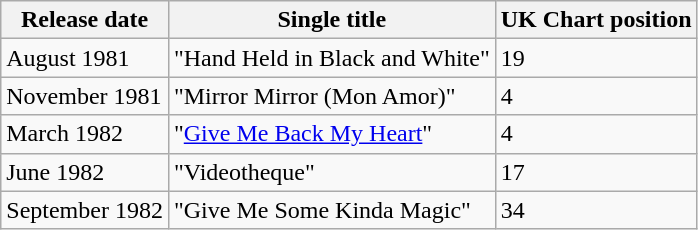<table class="wikitable">
<tr>
<th>Release date</th>
<th>Single title</th>
<th>UK Chart position</th>
</tr>
<tr>
<td>August 1981</td>
<td>"Hand Held in Black and White"</td>
<td>19</td>
</tr>
<tr>
<td>November 1981</td>
<td>"Mirror Mirror (Mon Amor)"</td>
<td>4</td>
</tr>
<tr>
<td>March 1982</td>
<td>"<a href='#'>Give Me Back My Heart</a>"</td>
<td>4</td>
</tr>
<tr>
<td>June 1982</td>
<td>"Videotheque"</td>
<td>17</td>
</tr>
<tr>
<td>September 1982</td>
<td>"Give Me Some Kinda Magic"</td>
<td>34</td>
</tr>
</table>
